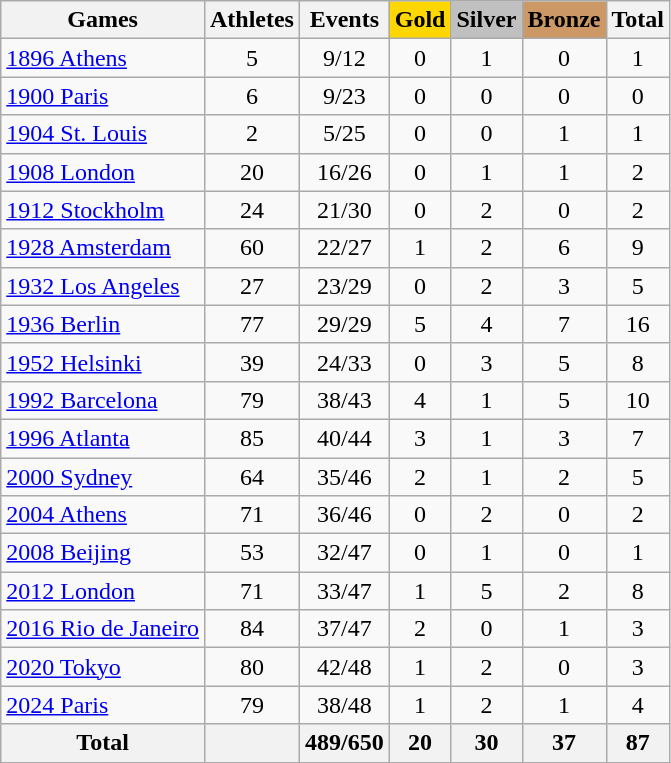<table class="wikitable sortable" style="text-align:center">
<tr>
<th>Games</th>
<th>Athletes</th>
<th>Events</th>
<th style="background-color:gold;">Gold</th>
<th style="background-color:silver;">Silver</th>
<th style="background-color:#c96;">Bronze</th>
<th>Total</th>
</tr>
<tr>
<td align=left><a href='#'>1896 Athens</a></td>
<td>5</td>
<td>9/12</td>
<td>0</td>
<td>1</td>
<td>0</td>
<td>1</td>
</tr>
<tr>
<td align=left><a href='#'>1900 Paris</a></td>
<td>6</td>
<td>9/23</td>
<td>0</td>
<td>0</td>
<td>0</td>
<td>0</td>
</tr>
<tr>
<td align=left><a href='#'>1904 St. Louis</a></td>
<td>2</td>
<td>5/25</td>
<td>0</td>
<td>0</td>
<td>1</td>
<td>1</td>
</tr>
<tr>
<td align=left><a href='#'>1908 London</a></td>
<td>20</td>
<td>16/26</td>
<td>0</td>
<td>1</td>
<td>1</td>
<td>2</td>
</tr>
<tr>
<td align=left><a href='#'>1912 Stockholm</a></td>
<td>24</td>
<td>21/30</td>
<td>0</td>
<td>2</td>
<td>0</td>
<td>2</td>
</tr>
<tr>
<td align=left><a href='#'>1928 Amsterdam</a></td>
<td>60</td>
<td>22/27</td>
<td>1</td>
<td>2</td>
<td>6</td>
<td>9</td>
</tr>
<tr>
<td align=left><a href='#'>1932 Los Angeles</a></td>
<td>27</td>
<td>23/29</td>
<td>0</td>
<td>2</td>
<td>3</td>
<td>5</td>
</tr>
<tr>
<td align=left><a href='#'>1936 Berlin</a></td>
<td>77</td>
<td>29/29</td>
<td>5</td>
<td>4</td>
<td>7</td>
<td>16</td>
</tr>
<tr>
<td align=left><a href='#'>1952 Helsinki</a></td>
<td>39</td>
<td>24/33</td>
<td>0</td>
<td>3</td>
<td>5</td>
<td>8</td>
</tr>
<tr>
<td align=left><a href='#'>1992 Barcelona</a></td>
<td>79</td>
<td>38/43</td>
<td>4</td>
<td>1</td>
<td>5</td>
<td>10</td>
</tr>
<tr>
<td align=left><a href='#'>1996 Atlanta</a></td>
<td>85</td>
<td>40/44</td>
<td>3</td>
<td>1</td>
<td>3</td>
<td>7</td>
</tr>
<tr>
<td align=left><a href='#'>2000 Sydney</a></td>
<td>64</td>
<td>35/46</td>
<td>2</td>
<td>1</td>
<td>2</td>
<td>5</td>
</tr>
<tr>
<td align=left><a href='#'>2004 Athens</a></td>
<td>71</td>
<td>36/46</td>
<td>0</td>
<td>2</td>
<td>0</td>
<td>2</td>
</tr>
<tr>
<td align=left><a href='#'>2008 Beijing</a></td>
<td>53</td>
<td>32/47</td>
<td>0</td>
<td>1</td>
<td>0</td>
<td>1</td>
</tr>
<tr>
<td align=left><a href='#'>2012 London</a></td>
<td>71</td>
<td>33/47</td>
<td>1</td>
<td>5</td>
<td>2</td>
<td>8</td>
</tr>
<tr>
<td align=left><a href='#'>2016 Rio de Janeiro</a></td>
<td>84</td>
<td>37/47</td>
<td>2</td>
<td>0</td>
<td>1</td>
<td>3</td>
</tr>
<tr>
<td align=left><a href='#'>2020 Tokyo</a></td>
<td>80</td>
<td>42/48</td>
<td>1</td>
<td>2</td>
<td>0</td>
<td>3</td>
</tr>
<tr>
<td align=left><a href='#'>2024 Paris</a></td>
<td>79</td>
<td>38/48</td>
<td>1</td>
<td>2</td>
<td>1</td>
<td>4</td>
</tr>
<tr>
<th>Total</th>
<th></th>
<th>489/650</th>
<th>20</th>
<th>30</th>
<th>37</th>
<th>87</th>
</tr>
</table>
